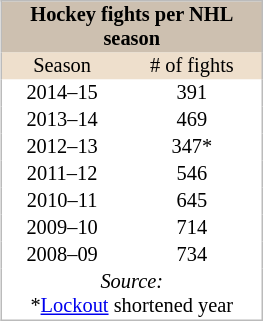<table cellpadding="1" border="0" style="float: right; margin: 0em 0em 1em 1em; width: 175px; border: 1px #bbbbbb solid; border-collapse: collapse; font-size: 85%;">
<tr align="center" bgcolor=#CDC0B0>
<th colspan="2">Hockey fights per NHL season</th>
</tr>
<tr align="center" bgcolor=#EEDFCC>
<td>Season</td>
<td># of fights</td>
</tr>
<tr align="center" bgcolor=#FFFFFF>
<td>2014–15</td>
<td>391</td>
</tr>
<tr align="center" bgcolor=#FFFFFF>
<td>2013–14</td>
<td>469</td>
</tr>
<tr align="center" bgcolor=#FFFFFF>
<td>2012–13</td>
<td>347*</td>
</tr>
<tr align="center" bgcolor=#FFFFFF>
<td>2011–12</td>
<td>546</td>
</tr>
<tr align="center" bgcolor=#FFFFFF>
<td>2010–11</td>
<td>645</td>
</tr>
<tr align="center" bgcolor=#FFFFFF>
<td>2009–10</td>
<td>714</td>
</tr>
<tr align="center" bgcolor=#FFFFFF>
<td>2008–09</td>
<td>734</td>
</tr>
<tr align="center" bgcolor=#FFFFFF>
<td colspan="2" align="center"><em>Source:<br></em>*<a href='#'>Lockout</a> shortened year<em></td>
</tr>
</table>
